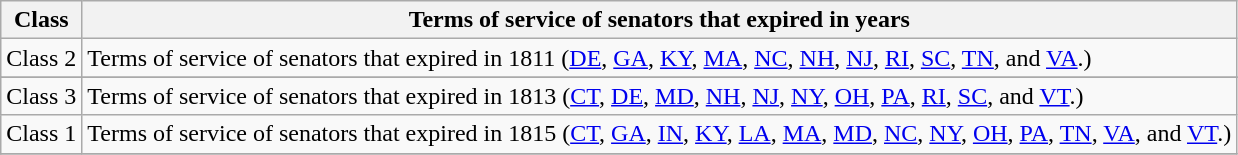<table class="wikitable sortable">
<tr valign=bottom>
<th>Class</th>
<th>Terms of service of senators that expired in years</th>
</tr>
<tr>
<td>Class 2</td>
<td>Terms of service of senators that expired in 1811 (<a href='#'>DE</a>, <a href='#'>GA</a>, <a href='#'>KY</a>, <a href='#'>MA</a>, <a href='#'>NC</a>, <a href='#'>NH</a>, <a href='#'>NJ</a>, <a href='#'>RI</a>, <a href='#'>SC</a>, <a href='#'>TN</a>, and <a href='#'>VA</a>.)</td>
</tr>
<tr>
</tr>
<tr>
<td>Class 3</td>
<td>Terms of service of senators that expired in 1813 (<a href='#'>CT</a>, <a href='#'>DE</a>, <a href='#'>MD</a>, <a href='#'>NH</a>, <a href='#'>NJ</a>, <a href='#'>NY</a>, <a href='#'>OH</a>, <a href='#'>PA</a>, <a href='#'>RI</a>, <a href='#'>SC</a>, and <a href='#'>VT</a>.)</td>
</tr>
<tr>
<td>Class 1</td>
<td>Terms of service of senators that expired in 1815 (<a href='#'>CT</a>, <a href='#'>GA</a>, <a href='#'>IN</a>, <a href='#'>KY</a>, <a href='#'>LA</a>, <a href='#'>MA</a>, <a href='#'>MD</a>, <a href='#'>NC</a>, <a href='#'>NY</a>, <a href='#'>OH</a>, <a href='#'>PA</a>, <a href='#'>TN</a>, <a href='#'>VA</a>, and <a href='#'>VT</a>.)</td>
</tr>
<tr>
</tr>
</table>
